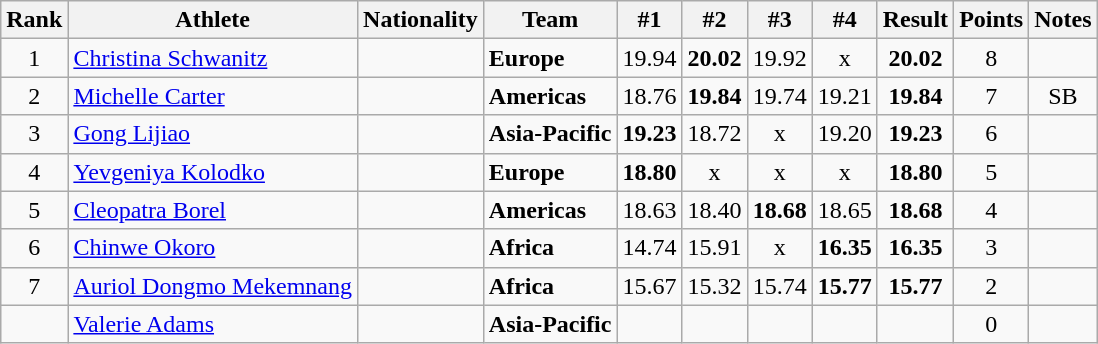<table class="wikitable sortable" style="text-align:center">
<tr>
<th>Rank</th>
<th>Athlete</th>
<th>Nationality</th>
<th>Team</th>
<th>#1</th>
<th>#2</th>
<th>#3</th>
<th>#4</th>
<th>Result</th>
<th>Points</th>
<th>Notes</th>
</tr>
<tr>
<td>1</td>
<td align="left"><a href='#'>Christina Schwanitz</a></td>
<td align=left></td>
<td align=left><strong>Europe</strong></td>
<td>19.94</td>
<td><strong>20.02</strong></td>
<td>19.92</td>
<td>x</td>
<td><strong>20.02</strong></td>
<td>8</td>
<td></td>
</tr>
<tr>
<td>2</td>
<td align="left"><a href='#'>Michelle Carter</a></td>
<td align=left></td>
<td align=left><strong>Americas</strong></td>
<td>18.76</td>
<td><strong>19.84</strong></td>
<td>19.74</td>
<td>19.21</td>
<td><strong>19.84</strong></td>
<td>7</td>
<td>SB</td>
</tr>
<tr>
<td>3</td>
<td align="left"><a href='#'>Gong Lijiao</a></td>
<td align=left></td>
<td align=left><strong>Asia-Pacific</strong></td>
<td><strong>19.23</strong></td>
<td>18.72</td>
<td>x</td>
<td>19.20</td>
<td><strong>19.23</strong></td>
<td>6</td>
<td></td>
</tr>
<tr>
<td>4</td>
<td align="left"><a href='#'>Yevgeniya Kolodko</a></td>
<td align=left></td>
<td align=left><strong>Europe</strong></td>
<td><strong>18.80</strong></td>
<td>x</td>
<td>x</td>
<td>x</td>
<td><strong>18.80</strong></td>
<td>5</td>
<td></td>
</tr>
<tr>
<td>5</td>
<td align="left"><a href='#'>Cleopatra Borel</a></td>
<td align=left></td>
<td align=left><strong>Americas</strong></td>
<td>18.63</td>
<td>18.40</td>
<td><strong>18.68</strong></td>
<td>18.65</td>
<td><strong>18.68</strong></td>
<td>4</td>
<td></td>
</tr>
<tr>
<td>6</td>
<td align="left"><a href='#'>Chinwe Okoro</a></td>
<td align=left></td>
<td align=left><strong>Africa</strong></td>
<td>14.74</td>
<td>15.91</td>
<td>x</td>
<td><strong>16.35</strong></td>
<td><strong>16.35</strong></td>
<td>3</td>
<td></td>
</tr>
<tr>
<td>7</td>
<td align="left"><a href='#'>Auriol Dongmo Mekemnang</a></td>
<td align=left></td>
<td align=left><strong>Africa</strong></td>
<td>15.67</td>
<td>15.32</td>
<td>15.74</td>
<td><strong>15.77</strong></td>
<td><strong>15.77</strong></td>
<td>2</td>
<td></td>
</tr>
<tr>
<td></td>
<td align="left"><a href='#'>Valerie Adams</a></td>
<td align=left></td>
<td align=left><strong>Asia-Pacific</strong></td>
<td></td>
<td></td>
<td></td>
<td></td>
<td><strong></strong></td>
<td>0</td>
<td></td>
</tr>
</table>
